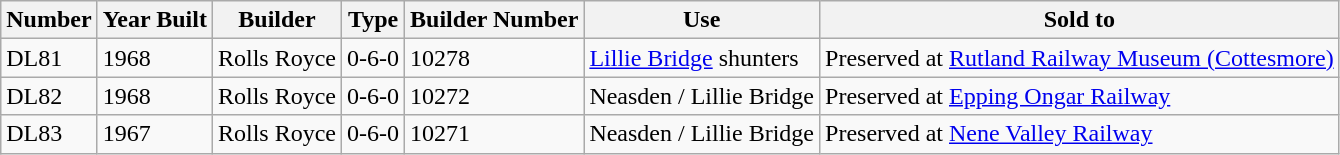<table class="wikitable">
<tr>
<th>Number</th>
<th>Year Built</th>
<th>Builder</th>
<th>Type</th>
<th>Builder Number</th>
<th>Use</th>
<th>Sold to</th>
</tr>
<tr>
<td>DL81</td>
<td>1968</td>
<td>Rolls Royce</td>
<td>0-6-0</td>
<td>10278</td>
<td Neasden/><a href='#'>Lillie Bridge</a> shunters</td>
<td>Preserved at <a href='#'>Rutland Railway Museum (Cottesmore)</a></td>
</tr>
<tr>
<td>DL82</td>
<td>1968</td>
<td>Rolls Royce</td>
<td>0-6-0</td>
<td>10272</td>
<td>Neasden / Lillie Bridge</td>
<td>Preserved at <a href='#'>Epping Ongar Railway</a></td>
</tr>
<tr>
<td>DL83</td>
<td>1967</td>
<td>Rolls Royce</td>
<td>0-6-0</td>
<td>10271</td>
<td>Neasden / Lillie Bridge</td>
<td>Preserved at <a href='#'>Nene Valley Railway</a></td>
</tr>
</table>
